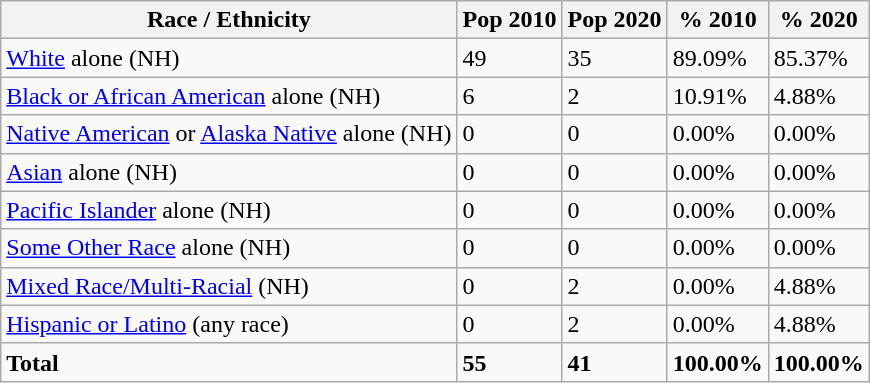<table class="wikitable">
<tr>
<th>Race / Ethnicity</th>
<th>Pop 2010</th>
<th>Pop 2020</th>
<th>% 2010</th>
<th>% 2020</th>
</tr>
<tr>
<td><a href='#'>White</a> alone (NH)</td>
<td>49</td>
<td>35</td>
<td>89.09%</td>
<td>85.37%</td>
</tr>
<tr>
<td><a href='#'>Black or African American</a> alone (NH)</td>
<td>6</td>
<td>2</td>
<td>10.91%</td>
<td>4.88%</td>
</tr>
<tr>
<td><a href='#'>Native American</a> or <a href='#'>Alaska Native</a> alone (NH)</td>
<td>0</td>
<td>0</td>
<td>0.00%</td>
<td>0.00%</td>
</tr>
<tr>
<td><a href='#'>Asian</a> alone (NH)</td>
<td>0</td>
<td>0</td>
<td>0.00%</td>
<td>0.00%</td>
</tr>
<tr>
<td><a href='#'>Pacific Islander</a> alone (NH)</td>
<td>0</td>
<td>0</td>
<td>0.00%</td>
<td>0.00%</td>
</tr>
<tr>
<td><a href='#'>Some Other Race</a> alone (NH)</td>
<td>0</td>
<td>0</td>
<td>0.00%</td>
<td>0.00%</td>
</tr>
<tr>
<td><a href='#'>Mixed Race/Multi-Racial</a> (NH)</td>
<td>0</td>
<td>2</td>
<td>0.00%</td>
<td>4.88%</td>
</tr>
<tr>
<td><a href='#'>Hispanic or Latino</a> (any race)</td>
<td>0</td>
<td>2</td>
<td>0.00%</td>
<td>4.88%</td>
</tr>
<tr>
<td><strong>Total</strong></td>
<td><strong>55</strong></td>
<td><strong>41</strong></td>
<td><strong>100.00%</strong></td>
<td><strong>100.00%</strong></td>
</tr>
</table>
